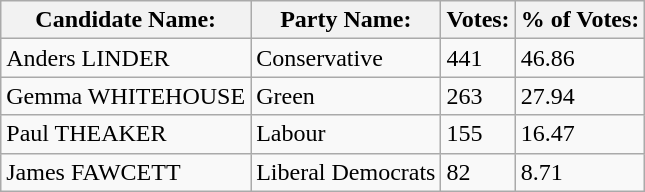<table class="wikitable">
<tr>
<th>Candidate Name:</th>
<th>Party Name:</th>
<th>Votes:</th>
<th>% of Votes:</th>
</tr>
<tr>
<td>Anders LINDER</td>
<td>Conservative</td>
<td>441</td>
<td>46.86</td>
</tr>
<tr>
<td>Gemma WHITEHOUSE</td>
<td>Green</td>
<td>263</td>
<td>27.94</td>
</tr>
<tr>
<td>Paul THEAKER</td>
<td>Labour</td>
<td>155</td>
<td>16.47</td>
</tr>
<tr>
<td>James FAWCETT</td>
<td>Liberal Democrats</td>
<td>82</td>
<td>8.71</td>
</tr>
</table>
